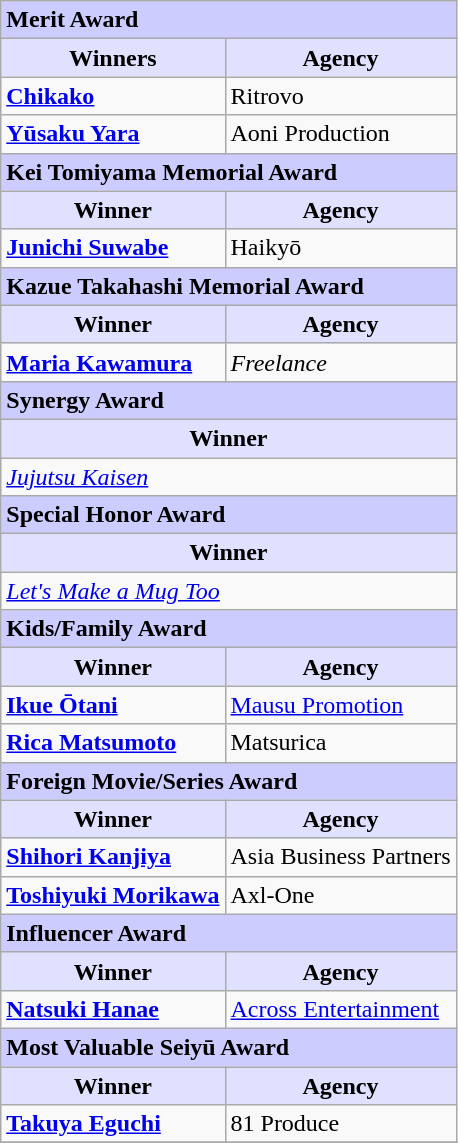<table class="wikitable">
<tr>
<td colspan="4" style="background: #ccccff"><strong>Merit Award</strong></td>
</tr>
<tr>
<th colspan="2" style="background: #e0e0ff">Winners</th>
<th colspan="2" style="background: #e0e0ff">Agency</th>
</tr>
<tr>
<td colspan="2"><strong><a href='#'>Chikako</a></strong></td>
<td colspan="2">Ritrovo</td>
</tr>
<tr>
<td colspan="2"><strong><a href='#'>Yūsaku Yara</a></strong></td>
<td colspan="2">Aoni Production</td>
</tr>
<tr>
<td colspan="4" style="background: #ccccff"><strong>Kei Tomiyama Memorial Award</strong></td>
</tr>
<tr>
<th colspan="2" style="background: #e0e0ff">Winner</th>
<th colspan="2" style="background: #e0e0ff">Agency</th>
</tr>
<tr>
<td colspan="2"><strong><a href='#'>Junichi Suwabe</a></strong></td>
<td colspan="2">Haikyō</td>
</tr>
<tr>
<td colspan="4" style="background: #ccccff"><strong>Kazue Takahashi Memorial Award</strong></td>
</tr>
<tr>
<th colspan="2" style="background: #e0e0ff">Winner</th>
<th colspan="2" style="background: #e0e0ff">Agency</th>
</tr>
<tr>
<td colspan="2"><strong><a href='#'>Maria Kawamura</a></strong></td>
<td colspan="2"><em>Freelance</em></td>
</tr>
<tr>
<td colspan="4" style="background: #ccccff"><strong>Synergy Award</strong></td>
</tr>
<tr>
<th colspan="4" style="background: #e0e0ff">Winner</th>
</tr>
<tr>
<td colspan="4"><em><a href='#'>Jujutsu Kaisen</a></em></td>
</tr>
<tr>
<td colspan="4" style="background: #ccccff"><strong>Special Honor Award</strong></td>
</tr>
<tr>
<th colspan="4" style="background: #e0e0ff">Winner</th>
</tr>
<tr>
<td colspan="4"><em><a href='#'>Let's Make a Mug Too</a></em></td>
</tr>
<tr>
<td colspan="4" style="background: #ccccff"><strong>Kids/Family Award</strong></td>
</tr>
<tr>
<th colspan="2" style="background: #e0e0ff">Winner</th>
<th colspan="2" style="background: #e0e0ff">Agency</th>
</tr>
<tr>
<td colspan="2"><strong><a href='#'>Ikue Ōtani</a></strong></td>
<td colspan="2"><a href='#'>Mausu Promotion</a></td>
</tr>
<tr>
<td colspan="2"><strong><a href='#'>Rica Matsumoto</a></strong></td>
<td colspan="2">Matsurica</td>
</tr>
<tr>
<td colspan="4" style="background: #ccccff"><strong>Foreign Movie/Series Award</strong></td>
</tr>
<tr>
<th colspan="2" style="background: #e0e0ff">Winner</th>
<th colspan="2" style="background: #e0e0ff">Agency</th>
</tr>
<tr>
<td colspan="2"><strong><a href='#'>Shihori Kanjiya</a></strong></td>
<td colspan="2">Asia Business Partners</td>
</tr>
<tr>
<td colspan="2"><strong><a href='#'>Toshiyuki Morikawa</a></strong></td>
<td colspan="2">Axl-One</td>
</tr>
<tr>
<td colspan="4" style="background: #ccccff"><strong>Influencer Award</strong></td>
</tr>
<tr>
<th colspan="2" style="background: #e0e0ff">Winner</th>
<th colspan="2" style="background: #e0e0ff">Agency</th>
</tr>
<tr>
<td colspan="2"><strong><a href='#'>Natsuki Hanae</a></strong></td>
<td colspan="2"><a href='#'>Across Entertainment</a></td>
</tr>
<tr>
<td colspan="4" style="background: #ccccff"><strong>Most Valuable Seiyū Award</strong></td>
</tr>
<tr>
<th colspan="2" style="background: #e0e0ff">Winner</th>
<th colspan="2" style="background: #e0e0ff">Agency</th>
</tr>
<tr>
<td colspan="2"><strong><a href='#'>Takuya Eguchi</a></strong></td>
<td colspan="2">81 Produce</td>
</tr>
<tr>
</tr>
</table>
